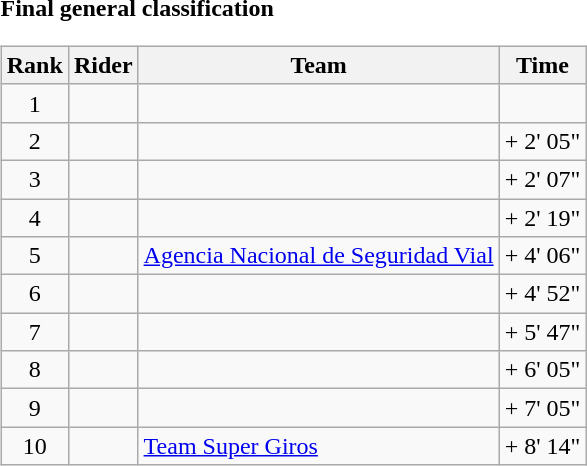<table>
<tr>
<td><strong>Final general classification</strong><br><table class="wikitable">
<tr>
<th scope="col">Rank</th>
<th scope="col">Rider</th>
<th scope="col">Team</th>
<th scope="col">Time</th>
</tr>
<tr>
<td style="text-align:center;">1</td>
<td> </td>
<td></td>
<td style="text-align:right;"></td>
</tr>
<tr>
<td style="text-align:center;">2</td>
<td></td>
<td></td>
<td style="text-align:right;">+ 2' 05"</td>
</tr>
<tr>
<td style="text-align:center;">3</td>
<td></td>
<td></td>
<td style="text-align:right;">+ 2' 07"</td>
</tr>
<tr>
<td style="text-align:center;">4</td>
<td></td>
<td></td>
<td style="text-align:right;">+ 2' 19"</td>
</tr>
<tr>
<td style="text-align:center;">5</td>
<td> </td>
<td><a href='#'>Agencia Nacional de Seguridad Vial</a></td>
<td style="text-align:right;">+ 4' 06"</td>
</tr>
<tr>
<td style="text-align:center;">6</td>
<td></td>
<td></td>
<td style="text-align:right;">+ 4' 52"</td>
</tr>
<tr>
<td style="text-align:center;">7</td>
<td></td>
<td></td>
<td style="text-align:right;">+ 5' 47"</td>
</tr>
<tr>
<td style="text-align:center;">8</td>
<td></td>
<td></td>
<td style="text-align:right;">+ 6' 05"</td>
</tr>
<tr>
<td style="text-align:center;">9</td>
<td></td>
<td></td>
<td style="text-align:right;">+ 7' 05"</td>
</tr>
<tr>
<td style="text-align:center;">10</td>
<td></td>
<td><a href='#'>Team Super Giros</a></td>
<td style="text-align:right;">+ 8' 14"</td>
</tr>
</table>
</td>
</tr>
</table>
